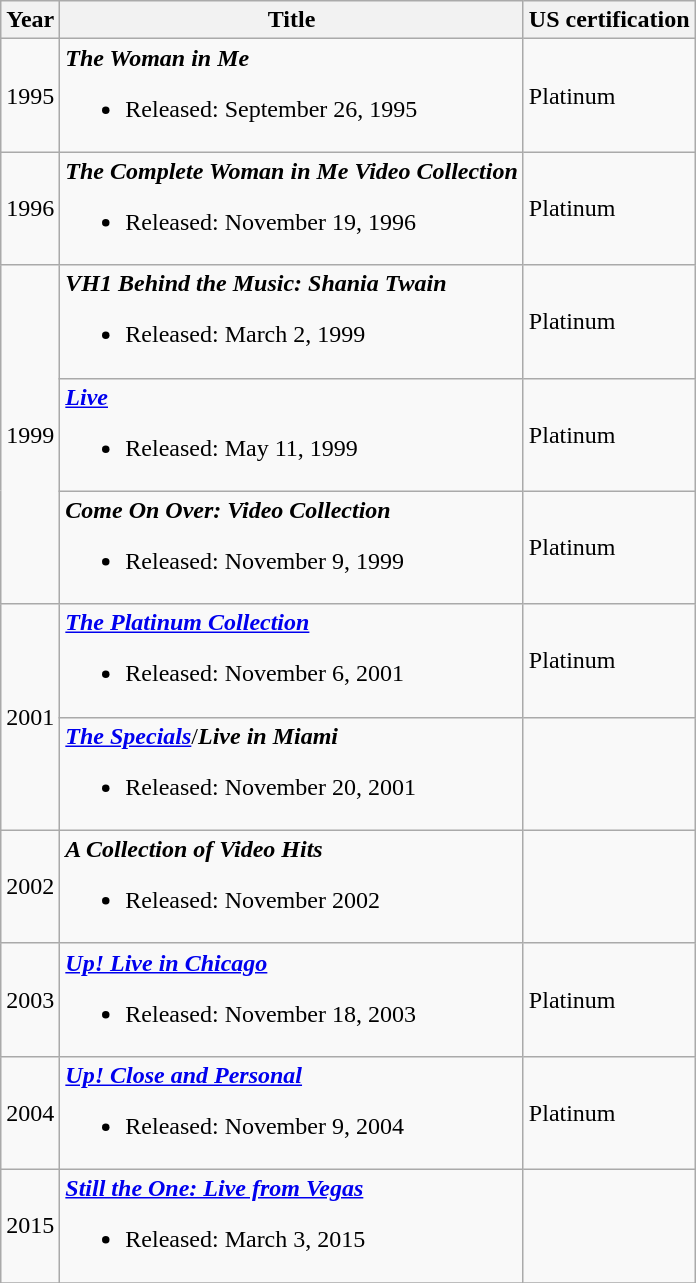<table class="wikitable">
<tr>
<th>Year</th>
<th>Title</th>
<th>US certification</th>
</tr>
<tr>
<td>1995</td>
<td><strong><em>The Woman in Me</em></strong><br><ul><li>Released: September 26, 1995</li></ul></td>
<td>Platinum</td>
</tr>
<tr>
<td>1996</td>
<td><strong><em>The Complete Woman in Me Video Collection</em></strong><br><ul><li>Released: November 19, 1996</li></ul></td>
<td>Platinum</td>
</tr>
<tr>
<td rowspan=3>1999</td>
<td><strong><em>VH1 Behind the Music: Shania Twain</em></strong><br><ul><li>Released: March 2, 1999</li></ul></td>
<td>Platinum</td>
</tr>
<tr>
<td><strong><em><a href='#'>Live</a></em></strong><br><ul><li>Released: May 11, 1999</li></ul></td>
<td>Platinum</td>
</tr>
<tr>
<td><strong><em>Come On Over: Video Collection</em></strong><br><ul><li>Released: November 9, 1999</li></ul></td>
<td>Platinum</td>
</tr>
<tr>
<td rowspan=2>2001</td>
<td><strong><em><a href='#'>The Platinum Collection</a></em></strong><br><ul><li>Released: November 6, 2001</li></ul></td>
<td>Platinum</td>
</tr>
<tr>
<td><strong><em><a href='#'>The Specials</a></em></strong>/<strong><em>Live in Miami</em></strong><br><ul><li>Released: November 20, 2001</li></ul></td>
<td></td>
</tr>
<tr>
<td>2002</td>
<td><strong><em>A Collection of Video Hits</em></strong><br><ul><li>Released: November 2002</li></ul></td>
<td></td>
</tr>
<tr>
<td>2003</td>
<td><strong><em><a href='#'>Up! Live in Chicago</a></em></strong><br><ul><li>Released: November 18, 2003</li></ul></td>
<td>Platinum</td>
</tr>
<tr>
<td>2004</td>
<td><strong><em><a href='#'>Up! Close and Personal</a></em></strong><br><ul><li>Released: November 9, 2004</li></ul></td>
<td>Platinum</td>
</tr>
<tr>
<td>2015</td>
<td><strong><em><a href='#'>Still the One: Live from Vegas</a></em></strong><br><ul><li>Released: March 3, 2015</li></ul></td>
<td></td>
</tr>
<tr>
</tr>
</table>
